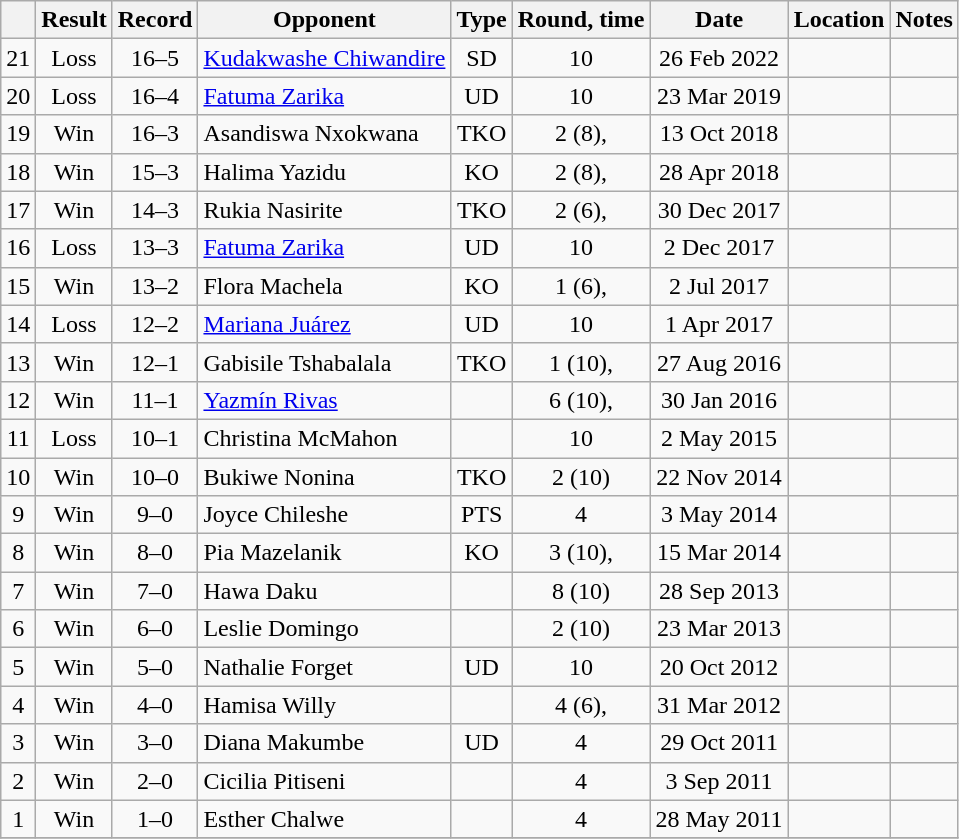<table class="wikitable" style="text-align:center">
<tr>
<th></th>
<th>Result</th>
<th>Record</th>
<th>Opponent</th>
<th>Type</th>
<th>Round, time</th>
<th>Date</th>
<th>Location</th>
<th>Notes</th>
</tr>
<tr>
<td>21</td>
<td>Loss</td>
<td>16–5</td>
<td align=left><a href='#'>Kudakwashe Chiwandire</a></td>
<td>SD</td>
<td>10</td>
<td>26 Feb 2022</td>
<td align=left></td>
<td align=left></td>
</tr>
<tr>
<td>20</td>
<td>Loss</td>
<td>16–4</td>
<td align=left><a href='#'>Fatuma Zarika</a></td>
<td>UD</td>
<td>10</td>
<td>23 Mar 2019</td>
<td align=left></td>
<td align=left></td>
</tr>
<tr>
<td>19</td>
<td>Win</td>
<td>16–3</td>
<td align=left>Asandiswa Nxokwana</td>
<td>TKO</td>
<td>2 (8), </td>
<td>13 Oct 2018</td>
<td align=left></td>
<td></td>
</tr>
<tr>
<td>18</td>
<td>Win</td>
<td>15–3</td>
<td align=left>Halima Yazidu</td>
<td>KO</td>
<td>2 (8), </td>
<td>28 Apr 2018</td>
<td align=left></td>
<td></td>
</tr>
<tr>
<td>17</td>
<td>Win</td>
<td>14–3</td>
<td align=left>Rukia Nasirite</td>
<td>TKO</td>
<td>2 (6), </td>
<td>30 Dec 2017</td>
<td align=left></td>
<td></td>
</tr>
<tr>
<td>16</td>
<td>Loss</td>
<td>13–3</td>
<td align=left><a href='#'>Fatuma Zarika</a></td>
<td>UD</td>
<td>10</td>
<td>2 Dec 2017</td>
<td align=left></td>
<td align=left></td>
</tr>
<tr>
<td>15</td>
<td>Win</td>
<td>13–2</td>
<td align=left>Flora Machela</td>
<td>KO</td>
<td>1 (6), </td>
<td>2 Jul 2017</td>
<td align=left></td>
<td></td>
</tr>
<tr>
<td>14</td>
<td>Loss</td>
<td>12–2</td>
<td align=left><a href='#'>Mariana Juárez</a></td>
<td>UD</td>
<td>10</td>
<td>1 Apr 2017</td>
<td align=left></td>
<td align=left></td>
</tr>
<tr>
<td>13</td>
<td>Win</td>
<td>12–1</td>
<td align=left>Gabisile Tshabalala</td>
<td>TKO</td>
<td>1 (10), </td>
<td>27 Aug 2016</td>
<td align=left></td>
<td align=left></td>
</tr>
<tr>
<td>12</td>
<td>Win</td>
<td>11–1</td>
<td align=left><a href='#'>Yazmín Rivas</a></td>
<td></td>
<td>6 (10), </td>
<td>30 Jan 2016</td>
<td align=left></td>
<td align=left></td>
</tr>
<tr>
<td>11</td>
<td>Loss</td>
<td>10–1</td>
<td align=left>Christina McMahon</td>
<td></td>
<td>10</td>
<td>2 May 2015</td>
<td align=left></td>
<td align=left></td>
</tr>
<tr>
<td>10</td>
<td>Win</td>
<td>10–0</td>
<td align=left>Bukiwe Nonina</td>
<td>TKO</td>
<td>2 (10)</td>
<td>22 Nov 2014</td>
<td align=left></td>
<td align=left></td>
</tr>
<tr>
<td>9</td>
<td>Win</td>
<td>9–0</td>
<td align=left>Joyce Chileshe</td>
<td>PTS</td>
<td>4</td>
<td>3 May 2014</td>
<td align=left></td>
<td></td>
</tr>
<tr>
<td>8</td>
<td>Win</td>
<td>8–0</td>
<td align=left>Pia Mazelanik</td>
<td>KO</td>
<td>3 (10), </td>
<td>15 Mar 2014</td>
<td align=left></td>
<td align=left></td>
</tr>
<tr>
<td>7</td>
<td>Win</td>
<td>7–0</td>
<td align=left>Hawa Daku</td>
<td></td>
<td>8 (10)</td>
<td>28 Sep 2013</td>
<td align=left></td>
<td align=left></td>
</tr>
<tr>
<td>6</td>
<td>Win</td>
<td>6–0</td>
<td align=left>Leslie Domingo</td>
<td></td>
<td>2 (10)</td>
<td>23 Mar 2013</td>
<td align=left></td>
<td></td>
</tr>
<tr>
<td>5</td>
<td>Win</td>
<td>5–0</td>
<td align=left>Nathalie Forget</td>
<td>UD</td>
<td>10</td>
<td>20 Oct 2012</td>
<td align=left></td>
<td></td>
</tr>
<tr>
<td>4</td>
<td>Win</td>
<td>4–0</td>
<td align=left>Hamisa Willy</td>
<td></td>
<td>4 (6), </td>
<td>31 Mar 2012</td>
<td align=left></td>
<td></td>
</tr>
<tr>
<td>3</td>
<td>Win</td>
<td>3–0</td>
<td align=left>Diana Makumbe</td>
<td>UD</td>
<td>4</td>
<td>29 Oct 2011</td>
<td align=left></td>
<td></td>
</tr>
<tr>
<td>2</td>
<td>Win</td>
<td>2–0</td>
<td align=left>Cicilia Pitiseni</td>
<td></td>
<td>4</td>
<td>3 Sep 2011</td>
<td align=left></td>
<td></td>
</tr>
<tr>
<td>1</td>
<td>Win</td>
<td>1–0</td>
<td align=left>Esther Chalwe</td>
<td></td>
<td>4</td>
<td>28 May 2011</td>
<td align=left></td>
<td></td>
</tr>
<tr>
</tr>
</table>
